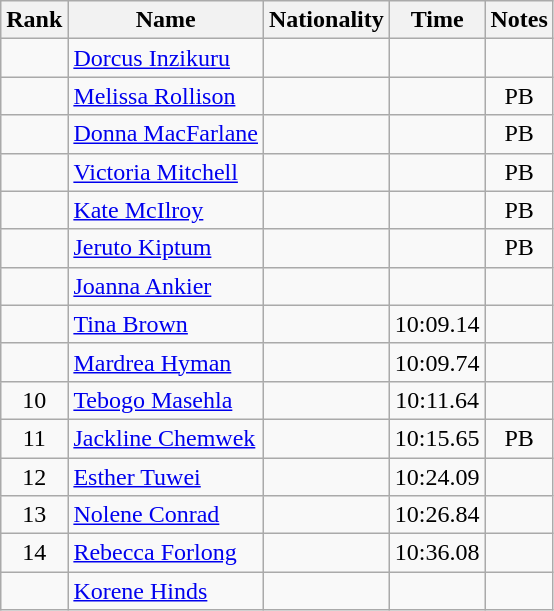<table class="wikitable sortable" style="text-align:center">
<tr>
<th>Rank</th>
<th>Name</th>
<th>Nationality</th>
<th>Time</th>
<th>Notes</th>
</tr>
<tr>
<td></td>
<td align=left><a href='#'>Dorcus Inzikuru</a></td>
<td align=left></td>
<td></td>
<td></td>
</tr>
<tr>
<td></td>
<td align=left><a href='#'>Melissa Rollison</a></td>
<td align=left></td>
<td></td>
<td>PB</td>
</tr>
<tr>
<td></td>
<td align=left><a href='#'>Donna MacFarlane</a></td>
<td align=left></td>
<td></td>
<td>PB</td>
</tr>
<tr>
<td></td>
<td align=left><a href='#'>Victoria Mitchell</a></td>
<td align=left></td>
<td></td>
<td>PB</td>
</tr>
<tr>
<td></td>
<td align=left><a href='#'>Kate McIlroy</a></td>
<td align=left></td>
<td></td>
<td>PB</td>
</tr>
<tr>
<td></td>
<td align=left><a href='#'>Jeruto Kiptum</a></td>
<td align=left></td>
<td></td>
<td>PB</td>
</tr>
<tr>
<td></td>
<td align=left><a href='#'>Joanna Ankier</a></td>
<td align=left></td>
<td></td>
<td></td>
</tr>
<tr>
<td></td>
<td align=left><a href='#'>Tina Brown</a></td>
<td align=left></td>
<td>10:09.14</td>
<td></td>
</tr>
<tr>
<td></td>
<td align=left><a href='#'>Mardrea Hyman</a></td>
<td align=left></td>
<td>10:09.74</td>
<td></td>
</tr>
<tr>
<td>10</td>
<td align=left><a href='#'>Tebogo Masehla</a></td>
<td align=left></td>
<td>10:11.64</td>
<td></td>
</tr>
<tr>
<td>11</td>
<td align=left><a href='#'>Jackline Chemwek</a></td>
<td align=left></td>
<td>10:15.65</td>
<td>PB</td>
</tr>
<tr>
<td>12</td>
<td align=left><a href='#'>Esther Tuwei</a></td>
<td align=left></td>
<td>10:24.09</td>
<td></td>
</tr>
<tr>
<td>13</td>
<td align=left><a href='#'>Nolene Conrad</a></td>
<td align=left></td>
<td>10:26.84</td>
<td></td>
</tr>
<tr>
<td>14</td>
<td align=left><a href='#'>Rebecca Forlong</a></td>
<td align=left></td>
<td>10:36.08</td>
<td></td>
</tr>
<tr>
<td></td>
<td align=left><a href='#'>Korene Hinds</a></td>
<td align=left></td>
<td></td>
<td></td>
</tr>
</table>
